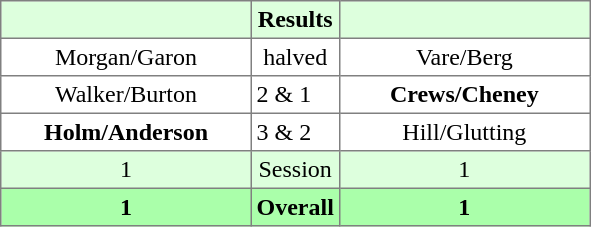<table border="1" cellpadding="3" style="border-collapse: collapse; text-align:center;">
<tr style="background:#ddffdd;">
<th width=160></th>
<th>Results</th>
<th width=160></th>
</tr>
<tr>
<td>Morgan/Garon</td>
<td>halved</td>
<td>Vare/Berg</td>
</tr>
<tr>
<td>Walker/Burton</td>
<td align=left> 2 & 1</td>
<td><strong>Crews/Cheney</strong></td>
</tr>
<tr>
<td><strong>Holm/Anderson</strong></td>
<td align=left> 3 & 2</td>
<td>Hill/Glutting</td>
</tr>
<tr style="background:#ddffdd;">
<td>1</td>
<td>Session</td>
<td>1</td>
</tr>
<tr style="background:#aaffaa;">
<th>1</th>
<th>Overall</th>
<th>1</th>
</tr>
</table>
